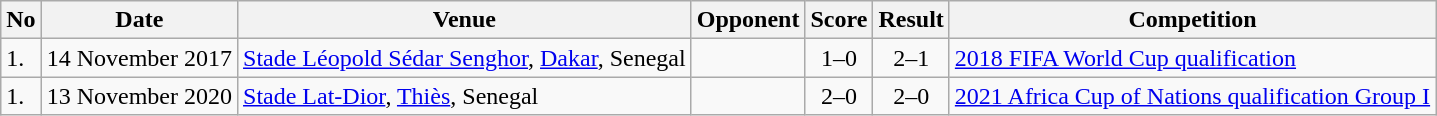<table class="wikitable">
<tr>
<th>No</th>
<th>Date</th>
<th>Venue</th>
<th>Opponent</th>
<th>Score</th>
<th>Result</th>
<th>Competition</th>
</tr>
<tr>
<td>1.</td>
<td>14 November 2017</td>
<td><a href='#'>Stade Léopold Sédar Senghor</a>, <a href='#'>Dakar</a>, Senegal</td>
<td></td>
<td align=center>1–0</td>
<td align=center>2–1</td>
<td><a href='#'>2018 FIFA World Cup qualification</a></td>
</tr>
<tr>
<td>1.</td>
<td>13 November 2020</td>
<td><a href='#'>Stade Lat-Dior</a>, <a href='#'>Thiès</a>, Senegal</td>
<td></td>
<td align=center>2–0</td>
<td align=center>2–0</td>
<td><a href='#'>2021 Africa Cup of Nations qualification Group I</a></td>
</tr>
</table>
